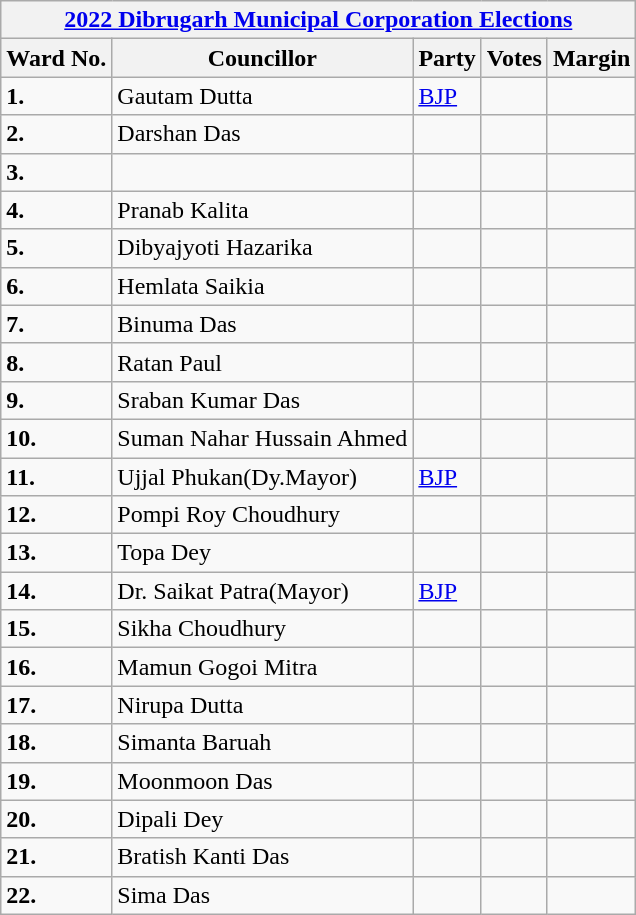<table class="wikitable sortable">
<tr>
<th colspan="5"><a href='#'>2022 Dibrugarh Municipal Corporation Elections</a></th>
</tr>
<tr>
<th>Ward No.</th>
<th>Councillor</th>
<th>Party</th>
<th>Votes</th>
<th>Margin</th>
</tr>
<tr>
<td><strong>1.</strong></td>
<td>Gautam Dutta</td>
<td><a href='#'>BJP</a></td>
<td></td>
<td></td>
</tr>
<tr>
<td><strong>2.</strong></td>
<td>Darshan Das</td>
<td></td>
<td></td>
<td></td>
</tr>
<tr>
<td><strong>3.</strong></td>
<td></td>
<td></td>
<td></td>
<td></td>
</tr>
<tr>
<td><strong>4.</strong></td>
<td>Pranab Kalita</td>
<td></td>
<td></td>
<td></td>
</tr>
<tr>
<td><strong>5.</strong></td>
<td>Dibyajyoti Hazarika</td>
<td></td>
<td></td>
<td></td>
</tr>
<tr>
<td><strong>6.</strong></td>
<td>Hemlata Saikia</td>
<td></td>
<td></td>
<td></td>
</tr>
<tr>
<td><strong>7.</strong></td>
<td>Binuma Das</td>
<td></td>
<td></td>
<td></td>
</tr>
<tr>
<td><strong>8.</strong></td>
<td>Ratan Paul</td>
<td></td>
<td></td>
<td></td>
</tr>
<tr>
<td><strong>9.</strong></td>
<td>Sraban Kumar Das</td>
<td></td>
<td></td>
<td></td>
</tr>
<tr>
<td><strong>10.</strong></td>
<td>Suman Nahar Hussain Ahmed</td>
<td></td>
<td></td>
<td></td>
</tr>
<tr>
<td><strong>11.</strong></td>
<td>Ujjal Phukan(Dy.Mayor)</td>
<td><a href='#'>BJP</a></td>
<td></td>
<td></td>
</tr>
<tr>
<td><strong>12.</strong></td>
<td>Pompi Roy Choudhury</td>
<td></td>
<td></td>
<td></td>
</tr>
<tr>
<td><strong>13.</strong></td>
<td>Topa Dey</td>
<td></td>
<td></td>
<td></td>
</tr>
<tr>
<td><strong>14.</strong></td>
<td>Dr. Saikat Patra(Mayor)</td>
<td><a href='#'>BJP</a></td>
<td></td>
<td></td>
</tr>
<tr>
<td><strong>15.</strong></td>
<td>Sikha Choudhury</td>
<td></td>
<td></td>
<td></td>
</tr>
<tr>
<td><strong>16.</strong></td>
<td>Mamun Gogoi Mitra</td>
<td></td>
<td></td>
<td></td>
</tr>
<tr>
<td><strong>17.</strong></td>
<td>Nirupa Dutta</td>
<td></td>
<td></td>
<td></td>
</tr>
<tr>
<td><strong>18.</strong></td>
<td>Simanta Baruah</td>
<td></td>
<td></td>
<td></td>
</tr>
<tr>
<td><strong>19.</strong></td>
<td>Moonmoon Das</td>
<td></td>
<td></td>
<td></td>
</tr>
<tr>
<td><strong>20.</strong></td>
<td>Dipali Dey</td>
<td></td>
<td></td>
<td></td>
</tr>
<tr>
<td><strong>21.</strong></td>
<td>Bratish Kanti Das</td>
<td></td>
<td></td>
<td></td>
</tr>
<tr>
<td><strong>22.</strong></td>
<td>Sima Das</td>
<td></td>
<td></td>
<td></td>
</tr>
</table>
